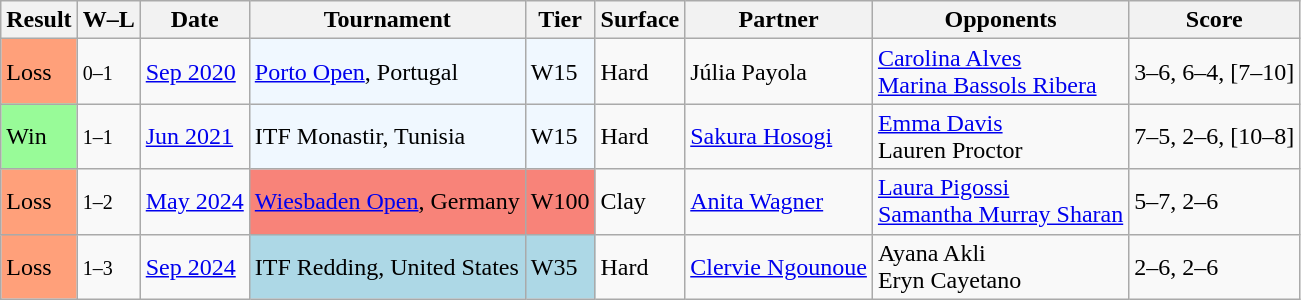<table class="wikitable sortable">
<tr>
<th>Result</th>
<th class="unsortable">W–L</th>
<th>Date</th>
<th>Tournament</th>
<th>Tier</th>
<th>Surface</th>
<th>Partner</th>
<th>Opponents</th>
<th class="unsortable">Score</th>
</tr>
<tr>
<td style="background:#ffa07a;">Loss</td>
<td><small>0–1</small></td>
<td><a href='#'>Sep 2020</a></td>
<td bgcolor="#f0f8ff"><a href='#'>Porto Open</a>, Portugal</td>
<td bgcolor="#f0f8ff">W15</td>
<td>Hard</td>
<td> Júlia Payola</td>
<td> <a href='#'>Carolina Alves</a> <br>  <a href='#'>Marina Bassols Ribera</a></td>
<td>3–6, 6–4, [7–10]</td>
</tr>
<tr>
<td style="background:#98FB98;">Win</td>
<td><small>1–1</small></td>
<td><a href='#'>Jun 2021</a></td>
<td bgcolor="#f0f8ff">ITF Monastir, Tunisia</td>
<td bgcolor="#f0f8ff">W15</td>
<td>Hard</td>
<td> <a href='#'>Sakura Hosogi</a></td>
<td> <a href='#'>Emma Davis</a> <br>  Lauren Proctor</td>
<td>7–5, 2–6, [10–8]</td>
</tr>
<tr>
<td style="background:#ffa07a;">Loss</td>
<td><small>1–2</small></td>
<td><a href='#'>May 2024</a></td>
<td style="background:#f88379;"><a href='#'>Wiesbaden Open</a>, Germany</td>
<td style="background:#f88379;">W100</td>
<td>Clay</td>
<td> <a href='#'>Anita Wagner</a></td>
<td> <a href='#'>Laura Pigossi</a> <br>  <a href='#'>Samantha Murray Sharan</a></td>
<td>5–7, 2–6</td>
</tr>
<tr>
<td style="background:#ffa07a;">Loss</td>
<td><small>1–3</small></td>
<td><a href='#'>Sep 2024</a></td>
<td style="background:lightblue;">ITF Redding, United States</td>
<td style="background:lightblue;">W35</td>
<td>Hard</td>
<td> <a href='#'>Clervie Ngounoue</a></td>
<td> Ayana Akli <br>  Eryn Cayetano</td>
<td>2–6, 2–6</td>
</tr>
</table>
